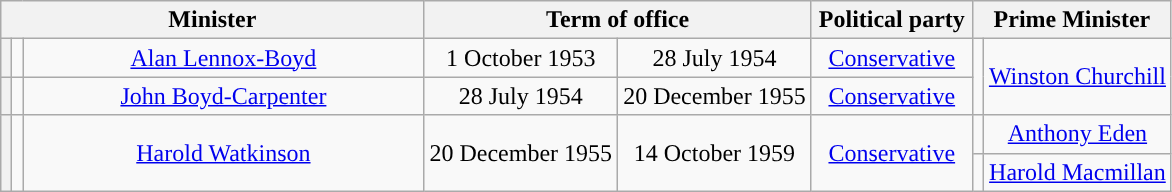<table class="wikitable" style="text-align:center">
<tr>
<th colspan=3>Minister</th>
<th colspan=2 width=240>Term of office</th>
<th>Political party</th>
<th colspan=2>Prime Minister</th>
</tr>
<tr style="height:1em">
<th style="background-color:"></th>
<td></td>
<td width=260><a href='#'>Alan Lennox-Boyd</a></td>
<td>1 October 1953</td>
<td>28 July 1954</td>
<td width=100><a href='#'>Conservative</a></td>
<td rowspan=2 style="background-color:"></td>
<td rowspan=2><a href='#'>Winston Churchill</a></td>
</tr>
<tr style="height:1em">
<th style="background-color:"></th>
<td></td>
<td><a href='#'>John Boyd-Carpenter</a></td>
<td>28 July 1954</td>
<td>20 December 1955</td>
<td><a href='#'>Conservative</a></td>
</tr>
<tr style="height:1em">
<th rowspan=2 style="background-color:"></th>
<td rowspan=2></td>
<td rowspan=2><a href='#'>Harold Watkinson</a></td>
<td rowspan=2>20 December 1955</td>
<td rowspan=2>14 October 1959</td>
<td rowspan=2><a href='#'>Conservative</a></td>
<td style="background-color:"></td>
<td><a href='#'>Anthony Eden</a></td>
</tr>
<tr style="height:1em">
<td style="background-color:"></td>
<td><a href='#'>Harold Macmillan</a></td>
</tr>
</table>
